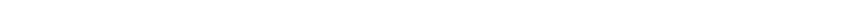<table style="width:88%; text-align:center;">
<tr style="color:white;">
<td style="background:"><strong>1</strong></td>
<td style="background:"><strong>20</strong></td>
</tr>
</table>
